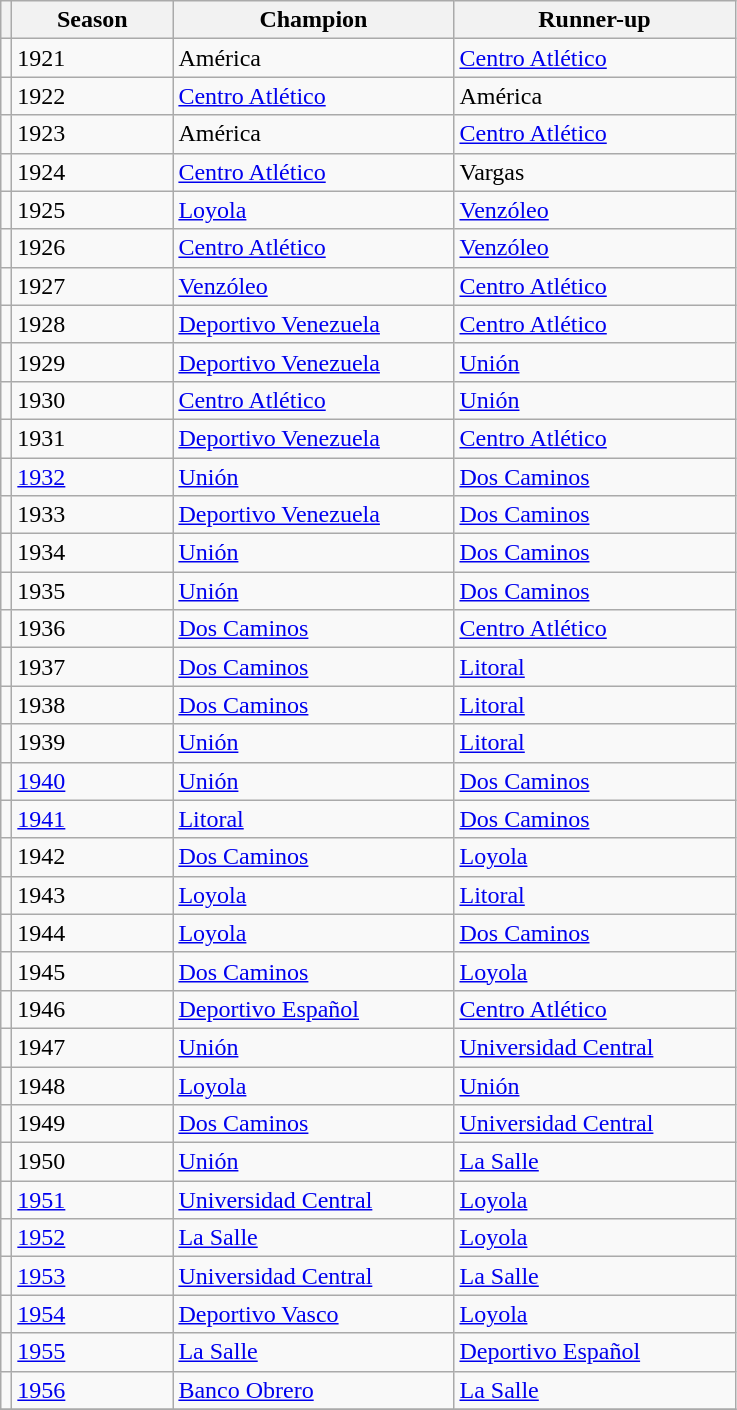<table class="wikitable sortable">
<tr>
<th width=></th>
<th width=100px>Season</th>
<th width=180px>Champion</th>
<th width=180px>Runner-up</th>
</tr>
<tr>
<td></td>
<td>1921</td>
<td>América </td>
<td><a href='#'>Centro Atlético</a></td>
</tr>
<tr>
<td></td>
<td>1922</td>
<td><a href='#'>Centro Atlético</a> </td>
<td>América</td>
</tr>
<tr>
<td></td>
<td>1923</td>
<td>América </td>
<td><a href='#'>Centro Atlético</a></td>
</tr>
<tr>
<td></td>
<td>1924</td>
<td><a href='#'>Centro Atlético</a> </td>
<td>Vargas</td>
</tr>
<tr>
<td></td>
<td>1925</td>
<td><a href='#'>Loyola</a> </td>
<td><a href='#'>Venzóleo</a></td>
</tr>
<tr>
<td></td>
<td>1926</td>
<td><a href='#'>Centro Atlético</a> </td>
<td><a href='#'>Venzóleo</a></td>
</tr>
<tr>
<td></td>
<td>1927</td>
<td><a href='#'>Venzóleo</a> </td>
<td><a href='#'>Centro Atlético</a></td>
</tr>
<tr>
<td></td>
<td>1928</td>
<td><a href='#'>Deportivo Venezuela</a> </td>
<td><a href='#'>Centro Atlético</a></td>
</tr>
<tr>
<td></td>
<td>1929</td>
<td><a href='#'>Deportivo Venezuela</a> </td>
<td><a href='#'>Unión</a></td>
</tr>
<tr>
<td></td>
<td>1930</td>
<td><a href='#'>Centro Atlético</a> </td>
<td><a href='#'>Unión</a></td>
</tr>
<tr>
<td></td>
<td>1931</td>
<td><a href='#'>Deportivo Venezuela</a> </td>
<td><a href='#'>Centro Atlético</a></td>
</tr>
<tr>
<td></td>
<td><a href='#'>1932</a></td>
<td><a href='#'>Unión</a> </td>
<td><a href='#'>Dos Caminos</a></td>
</tr>
<tr>
<td></td>
<td>1933</td>
<td><a href='#'>Deportivo Venezuela</a> </td>
<td><a href='#'>Dos Caminos</a></td>
</tr>
<tr>
<td></td>
<td>1934</td>
<td><a href='#'>Unión</a> </td>
<td><a href='#'>Dos Caminos</a></td>
</tr>
<tr>
<td></td>
<td>1935</td>
<td><a href='#'>Unión</a> </td>
<td><a href='#'>Dos Caminos</a></td>
</tr>
<tr>
<td></td>
<td>1936</td>
<td><a href='#'>Dos Caminos</a> </td>
<td><a href='#'>Centro Atlético</a></td>
</tr>
<tr>
<td></td>
<td>1937</td>
<td><a href='#'>Dos Caminos</a> </td>
<td><a href='#'>Litoral</a></td>
</tr>
<tr>
<td></td>
<td>1938</td>
<td><a href='#'>Dos Caminos</a> </td>
<td><a href='#'>Litoral</a></td>
</tr>
<tr>
<td></td>
<td>1939</td>
<td><a href='#'>Unión</a> </td>
<td><a href='#'>Litoral</a></td>
</tr>
<tr>
<td></td>
<td><a href='#'>1940</a></td>
<td><a href='#'>Unión</a> </td>
<td><a href='#'>Dos Caminos</a></td>
</tr>
<tr>
<td></td>
<td><a href='#'>1941</a></td>
<td><a href='#'>Litoral</a> </td>
<td><a href='#'>Dos Caminos</a></td>
</tr>
<tr>
<td></td>
<td>1942</td>
<td><a href='#'>Dos Caminos</a> </td>
<td><a href='#'>Loyola</a></td>
</tr>
<tr>
<td></td>
<td>1943</td>
<td><a href='#'>Loyola</a> </td>
<td><a href='#'>Litoral</a></td>
</tr>
<tr>
<td></td>
<td>1944</td>
<td><a href='#'>Loyola</a> </td>
<td><a href='#'>Dos Caminos</a></td>
</tr>
<tr>
<td></td>
<td>1945</td>
<td><a href='#'>Dos Caminos</a> </td>
<td><a href='#'>Loyola</a></td>
</tr>
<tr>
<td></td>
<td>1946</td>
<td><a href='#'>Deportivo Español</a> </td>
<td><a href='#'>Centro Atlético</a></td>
</tr>
<tr>
<td></td>
<td>1947</td>
<td><a href='#'>Unión</a> </td>
<td><a href='#'>Universidad Central</a></td>
</tr>
<tr>
<td></td>
<td>1948</td>
<td><a href='#'>Loyola</a> </td>
<td><a href='#'>Unión</a></td>
</tr>
<tr>
<td></td>
<td>1949</td>
<td><a href='#'>Dos Caminos</a> </td>
<td><a href='#'>Universidad Central</a></td>
</tr>
<tr>
<td></td>
<td>1950</td>
<td><a href='#'>Unión</a> </td>
<td><a href='#'>La Salle</a></td>
</tr>
<tr>
<td></td>
<td><a href='#'>1951</a></td>
<td><a href='#'>Universidad Central</a> </td>
<td><a href='#'>Loyola</a></td>
</tr>
<tr>
<td></td>
<td><a href='#'>1952</a></td>
<td><a href='#'>La Salle</a> </td>
<td><a href='#'>Loyola</a></td>
</tr>
<tr>
<td></td>
<td><a href='#'>1953</a></td>
<td><a href='#'>Universidad Central</a> </td>
<td><a href='#'>La Salle</a></td>
</tr>
<tr>
<td></td>
<td><a href='#'>1954</a></td>
<td><a href='#'>Deportivo Vasco</a> </td>
<td><a href='#'>Loyola</a></td>
</tr>
<tr>
<td></td>
<td><a href='#'>1955</a></td>
<td><a href='#'>La Salle</a> </td>
<td><a href='#'>Deportivo Español</a></td>
</tr>
<tr>
<td></td>
<td><a href='#'>1956</a></td>
<td><a href='#'>Banco Obrero</a> </td>
<td><a href='#'>La Salle</a></td>
</tr>
<tr>
</tr>
</table>
